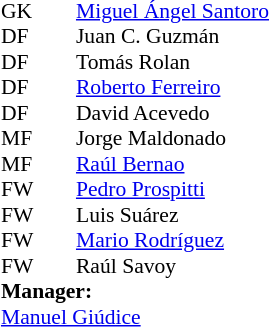<table style="font-size:90%; margin:0.2em auto;" cellspacing="0" cellpadding="0">
<tr>
<th width="25"></th>
<th width="25"></th>
</tr>
<tr>
<td>GK</td>
<td></td>
<td> <a href='#'>Miguel Ángel Santoro</a></td>
</tr>
<tr>
<td>DF</td>
<td></td>
<td> Juan C. Guzmán</td>
</tr>
<tr>
<td>DF</td>
<td></td>
<td> Tomás Rolan</td>
</tr>
<tr>
<td>DF</td>
<td></td>
<td> <a href='#'>Roberto Ferreiro</a></td>
</tr>
<tr>
<td>DF</td>
<td></td>
<td> David Acevedo</td>
</tr>
<tr>
<td>MF</td>
<td></td>
<td> Jorge Maldonado</td>
</tr>
<tr>
<td>MF</td>
<td></td>
<td> <a href='#'>Raúl Bernao</a></td>
</tr>
<tr>
<td>FW</td>
<td></td>
<td> <a href='#'>Pedro Prospitti</a></td>
</tr>
<tr>
<td>FW</td>
<td></td>
<td> Luis Suárez</td>
</tr>
<tr>
<td>FW</td>
<td></td>
<td> <a href='#'>Mario Rodríguez</a></td>
</tr>
<tr>
<td>FW</td>
<td></td>
<td> Raúl Savoy</td>
</tr>
<tr>
<td colspan=3><strong>Manager:</strong></td>
</tr>
<tr>
<td colspan=4> <a href='#'>Manuel Giúdice</a></td>
</tr>
</table>
